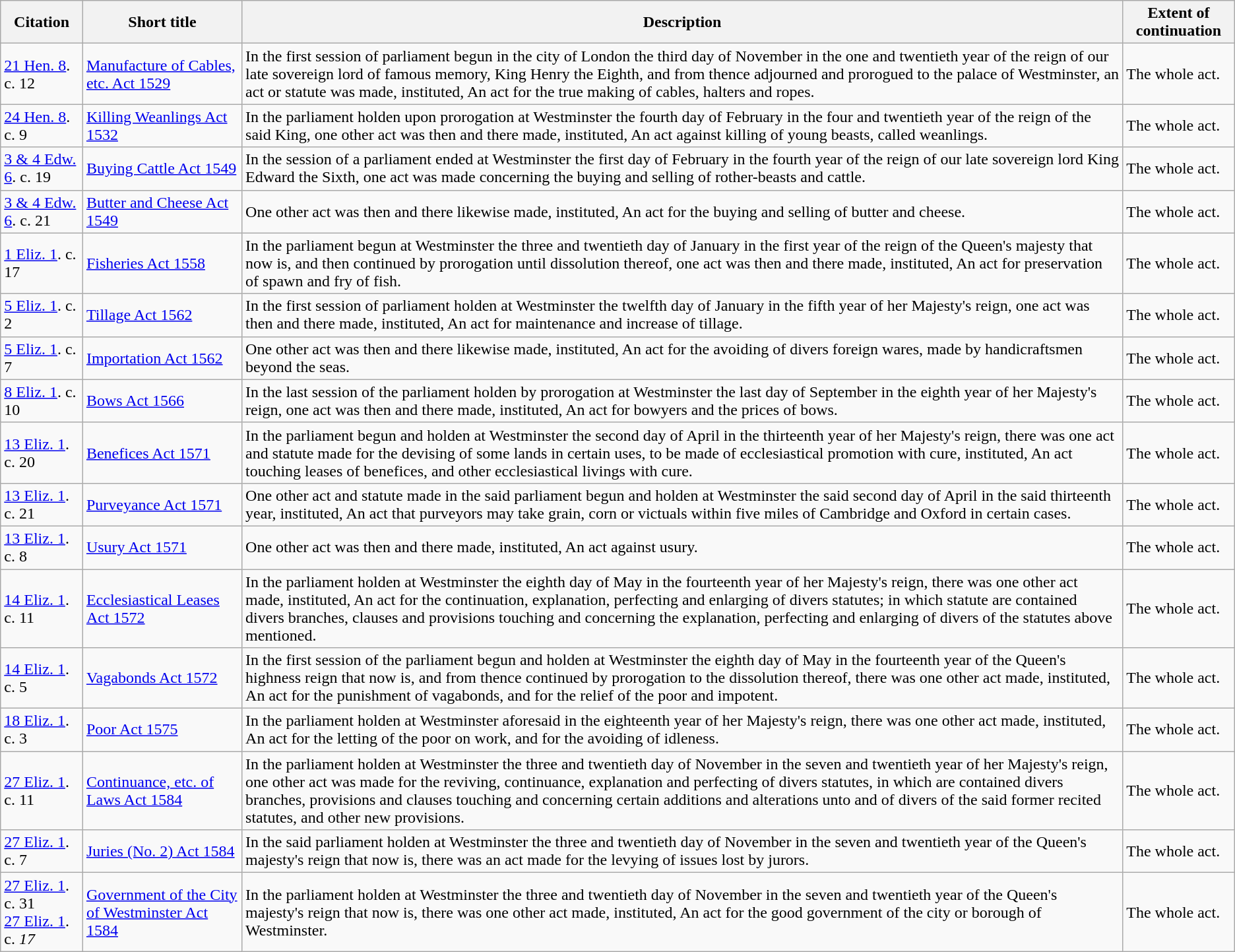<table class="wikitable">
<tr>
<th>Citation</th>
<th>Short title</th>
<th>Description</th>
<th>Extent of continuation</th>
</tr>
<tr>
<td><a href='#'>21 Hen. 8</a>. c. 12</td>
<td><a href='#'>Manufacture of Cables, etc. Act 1529</a></td>
<td>In the first session of parliament begun in the city of London the third day of November in the one and twentieth year of the reign of our late sovereign lord of famous memory, King Henry the Eighth, and from thence adjourned and prorogued to the palace of Westminster, an act or statute was made, instituted, An act for the true making of cables, halters and ropes.</td>
<td>The whole act.</td>
</tr>
<tr>
<td><a href='#'>24 Hen. 8</a>. c. 9</td>
<td><a href='#'>Killing Weanlings Act 1532</a></td>
<td>In the parliament holden upon prorogation at Westminster the fourth day of February in the four and twentieth year of the reign of the said King, one other act was then and there made, instituted, An act against killing of young beasts, called weanlings.</td>
<td>The whole act.</td>
</tr>
<tr>
<td><a href='#'>3 & 4 Edw. 6</a>. c. 19</td>
<td><a href='#'>Buying Cattle Act 1549</a></td>
<td>In the session of a parliament ended at Westminster the first day of February in the fourth year of the reign of our late sovereign lord King Edward the Sixth, one act was made concerning the buying and selling of rother-beasts and cattle.</td>
<td>The whole act.</td>
</tr>
<tr>
<td><a href='#'>3 & 4 Edw. 6</a>. c. 21</td>
<td><a href='#'>Butter and Cheese Act 1549</a></td>
<td>One other act was then and there likewise made, instituted, An act for the buying and selling of butter and cheese.</td>
<td>The whole act.</td>
</tr>
<tr>
<td><a href='#'>1 Eliz. 1</a>. c. 17</td>
<td><a href='#'>Fisheries Act 1558</a></td>
<td>In the parliament begun at Westminster the three and twentieth day of January in the first year of the reign of the Queen's majesty that now is, and then continued by prorogation until dissolution thereof, one act was then and there made, instituted, An act for preservation of spawn and fry of fish.</td>
<td>The whole act.</td>
</tr>
<tr>
<td><a href='#'>5 Eliz. 1</a>. c. 2</td>
<td><a href='#'>Tillage Act 1562</a></td>
<td>In the first session of parliament holden at Westminster the twelfth day of January in the fifth year of her Majesty's reign, one act was then and there made, instituted, An act for maintenance and increase of tillage.</td>
<td>The whole act.</td>
</tr>
<tr>
<td><a href='#'>5 Eliz. 1</a>. c. 7</td>
<td><a href='#'>Importation Act 1562</a></td>
<td>One other act was then and there likewise made, instituted, An act for the avoiding of divers foreign wares, made by handicraftsmen beyond the seas.</td>
<td>The whole act.</td>
</tr>
<tr>
<td><a href='#'>8 Eliz. 1</a>. c. 10</td>
<td><a href='#'>Bows Act 1566</a></td>
<td>In the last session of the parliament holden by prorogation at Westminster the last day of September in the eighth year of her Majesty's reign, one act was then and there made, instituted, An act for bowyers and the prices of bows.</td>
<td>The whole act.</td>
</tr>
<tr>
<td><a href='#'>13 Eliz. 1</a>. c. 20</td>
<td><a href='#'>Benefices Act 1571</a></td>
<td>In the parliament begun and holden at Westminster the second day of April in the thirteenth year of her Majesty's reign, there was one act and statute made for the devising of some lands in certain uses, to be made of ecclesiastical promotion with cure, instituted, An act touching leases of benefices, and other ecclesiastical livings with cure.</td>
<td>The whole act.</td>
</tr>
<tr>
<td><a href='#'>13 Eliz. 1</a>. c. 21</td>
<td><a href='#'>Purveyance Act 1571</a></td>
<td>One other act and statute made in the said parliament begun and holden at Westminster the said second day of April in the said thirteenth year, instituted, An act that purveyors may take grain, corn or victuals within five miles of Cambridge and Oxford in certain cases.</td>
<td>The whole act.</td>
</tr>
<tr>
<td><a href='#'>13 Eliz. 1</a>. c. 8</td>
<td><a href='#'>Usury Act 1571</a></td>
<td>One other act was then and there made, instituted, An act against usury.</td>
<td>The whole act.</td>
</tr>
<tr>
<td><a href='#'>14 Eliz. 1</a>. c. 11</td>
<td><a href='#'>Ecclesiastical Leases Act 1572</a></td>
<td>In the parliament holden at Westminster the eighth day of May in the fourteenth year of her Majesty's reign, there was one other act made, instituted, An act for the continuation, explanation, perfecting and enlarging of divers statutes; in which statute are contained divers branches, clauses and provisions touching and concerning the explanation, perfecting and enlarging of divers of the statutes above mentioned.</td>
<td>The whole act.</td>
</tr>
<tr>
<td><a href='#'>14 Eliz. 1</a>. c. 5</td>
<td><a href='#'>Vagabonds Act 1572</a></td>
<td>In the first session of the parliament begun and holden at Westminster the eighth day of May in the fourteenth year of the Queen's highness reign that now is, and from thence continued by prorogation to the dissolution thereof, there was one other act made, instituted, An act for the punishment of vagabonds, and for the relief of the poor and impotent.</td>
<td>The whole act.</td>
</tr>
<tr>
<td><a href='#'>18 Eliz. 1</a>. c. 3</td>
<td><a href='#'>Poor Act 1575</a></td>
<td>In the parliament holden at Westminster aforesaid in the eighteenth year of her Majesty's reign, there was one other act made, instituted, An act for the letting of the poor on work, and for the avoiding of idleness.</td>
<td>The whole act.</td>
</tr>
<tr>
<td><a href='#'>27 Eliz. 1</a>. c. 11</td>
<td><a href='#'>Continuance, etc. of Laws Act 1584</a></td>
<td>In the parliament holden at Westminster the three and twentieth day of November in the seven and twentieth year of her Majesty's reign, one other act was made for the reviving, continuance, explanation and perfecting of divers statutes, in which are contained divers branches, provisions and clauses touching and concerning certain additions and alterations unto and of divers of the said former recited statutes, and other new provisions.</td>
<td>The whole act.</td>
</tr>
<tr>
<td><a href='#'>27 Eliz. 1</a>. c. 7</td>
<td><a href='#'>Juries (No. 2) Act 1584</a></td>
<td>In the said parliament holden at Westminster the three and twentieth day of November in the seven and twentieth year of the Queen's majesty's reign that now is, there was an act made for the levying of issues lost by jurors.</td>
<td>The whole act.</td>
</tr>
<tr>
<td><a href='#'>27 Eliz. 1</a>. c. 31<br><a href='#'>27 Eliz. 1</a>. c. <em>17</em></td>
<td><a href='#'>Government of the City of Westminster Act 1584</a></td>
<td>In the parliament holden at Westminster the three and twentieth day of November in the seven and twentieth year of the Queen's majesty's reign that now is, there was one other act made, instituted, An act for the good government of the city or borough of Westminster.</td>
<td>The whole act.</td>
</tr>
</table>
